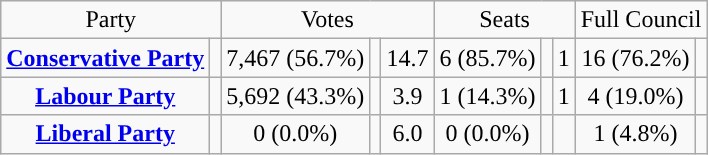<table class=wikitable style="text-align:center;">
<tr>
<td colspan=2>Party</td>
<td colspan=3>Votes</td>
<td colspan=3>Seats</td>
<td colspan=3>Full Council</td>
</tr>
<tr>
<td><strong><a href='#'>Conservative Party</a></strong></td>
<td style="background:"></td>
<td>7,467 (56.7%)</td>
<td></td>
<td> 14.7</td>
<td>6 (85.7%)</td>
<td></td>
<td> 1</td>
<td>16 (76.2%)</td>
<td></td>
</tr>
<tr>
<td><strong><a href='#'>Labour Party</a></strong></td>
<td style="background:"></td>
<td>5,692 (43.3%)</td>
<td></td>
<td> 3.9</td>
<td>1 (14.3%)</td>
<td></td>
<td> 1</td>
<td>4 (19.0%)</td>
<td></td>
</tr>
<tr>
<td><strong><a href='#'>Liberal Party</a></strong></td>
<td style="background:"></td>
<td>0 (0.0%)</td>
<td></td>
<td> 6.0</td>
<td>0 (0.0%)</td>
<td></td>
<td></td>
<td>1 (4.8%)</td>
<td></td>
</tr>
</table>
